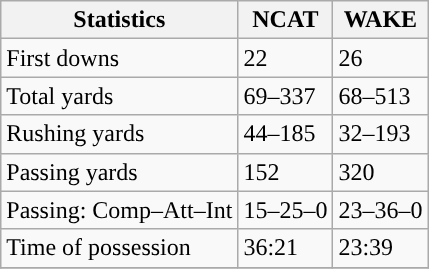<table class="wikitable" style="float: left;">
<tr>
<th>Statistics</th>
<th>NCAT</th>
<th>WAKE</th>
</tr>
<tr>
<td>First downs</td>
<td>22</td>
<td>26</td>
</tr>
<tr>
<td>Total yards</td>
<td>69–337</td>
<td>68–513</td>
</tr>
<tr>
<td>Rushing yards</td>
<td>44–185</td>
<td>32–193</td>
</tr>
<tr>
<td>Passing yards</td>
<td>152</td>
<td>320</td>
</tr>
<tr>
<td>Passing: Comp–Att–Int</td>
<td>15–25–0</td>
<td>23–36–0</td>
</tr>
<tr>
<td>Time of possession</td>
<td>36:21</td>
<td>23:39</td>
</tr>
<tr>
</tr>
</table>
